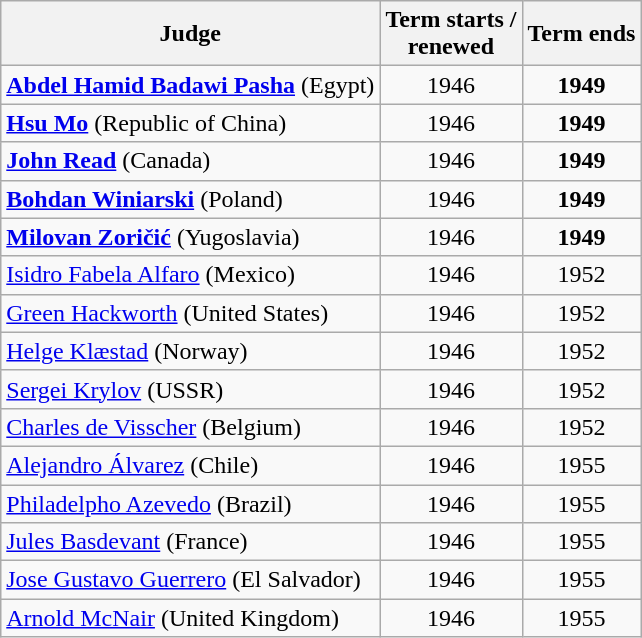<table class="wikitable sortable" style="text-align:center">
<tr>
<th>Judge</th>
<th>Term starts / <br> renewed</th>
<th>Term ends</th>
</tr>
<tr>
<td style="text-align:left"> <strong><a href='#'>Abdel Hamid Badawi Pasha</a></strong> (Egypt)</td>
<td>1946</td>
<td><strong>1949</strong></td>
</tr>
<tr>
<td style="text-align:left"> <strong><a href='#'>Hsu Mo</a></strong> (Republic of China)</td>
<td>1946</td>
<td><strong>1949</strong></td>
</tr>
<tr>
<td style="text-align:left"> <strong><a href='#'>John Read</a></strong> (Canada)</td>
<td>1946</td>
<td><strong>1949</strong></td>
</tr>
<tr>
<td style="text-align:left"> <strong><a href='#'>Bohdan Winiarski</a></strong> (Poland)</td>
<td>1946</td>
<td><strong>1949</strong></td>
</tr>
<tr>
<td style="text-align:left"> <strong><a href='#'>Milovan Zoričić</a></strong> (Yugoslavia)</td>
<td>1946</td>
<td><strong>1949</strong></td>
</tr>
<tr>
<td style="text-align:left"> <a href='#'>Isidro Fabela Alfaro</a> (Mexico)</td>
<td>1946</td>
<td>1952</td>
</tr>
<tr>
<td style="text-align:left"> <a href='#'>Green Hackworth</a> (United States)</td>
<td>1946</td>
<td>1952</td>
</tr>
<tr>
<td style="text-align:left"> <a href='#'>Helge Klæstad</a> (Norway)</td>
<td>1946</td>
<td>1952</td>
</tr>
<tr>
<td style="text-align:left"> <a href='#'>Sergei Krylov</a> (USSR)</td>
<td>1946</td>
<td>1952</td>
</tr>
<tr>
<td style="text-align:left"> <a href='#'>Charles de Visscher</a> (Belgium)</td>
<td>1946</td>
<td>1952</td>
</tr>
<tr>
<td style="text-align:left"> <a href='#'>Alejandro Álvarez</a> (Chile)</td>
<td>1946</td>
<td>1955</td>
</tr>
<tr>
<td style="text-align:left"> <a href='#'>Philadelpho Azevedo</a> (Brazil)</td>
<td>1946</td>
<td>1955</td>
</tr>
<tr>
<td style="text-align:left"> <a href='#'>Jules Basdevant</a> (France)</td>
<td>1946</td>
<td>1955</td>
</tr>
<tr>
<td style="text-align:left"> <a href='#'>Jose Gustavo Guerrero</a> (El Salvador)</td>
<td>1946</td>
<td>1955</td>
</tr>
<tr>
<td style="text-align:left"> <a href='#'>Arnold McNair</a> (United Kingdom)</td>
<td>1946</td>
<td>1955</td>
</tr>
</table>
